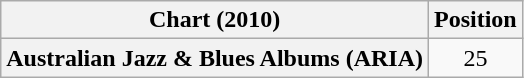<table class="wikitable plainrowheaders" style="text-align:center">
<tr>
<th scope="col">Chart (2010)</th>
<th scope="col">Position</th>
</tr>
<tr>
<th scope="row">Australian Jazz & Blues Albums (ARIA)</th>
<td>25</td>
</tr>
</table>
